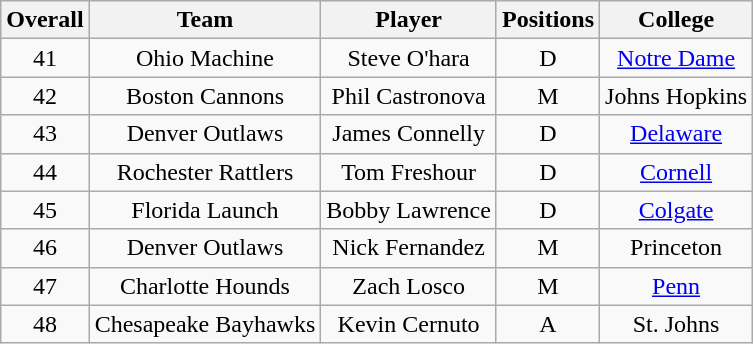<table class="wikitable" style="text-align:center">
<tr>
<th>Overall</th>
<th>Team</th>
<th>Player</th>
<th>Positions</th>
<th>College</th>
</tr>
<tr>
<td>41</td>
<td>Ohio Machine</td>
<td>Steve O'hara</td>
<td>D</td>
<td><a href='#'>Notre Dame</a></td>
</tr>
<tr>
<td>42</td>
<td>Boston Cannons</td>
<td>Phil Castronova</td>
<td>M</td>
<td>Johns Hopkins</td>
</tr>
<tr>
<td>43</td>
<td>Denver Outlaws</td>
<td>James Connelly</td>
<td>D</td>
<td><a href='#'>Delaware</a></td>
</tr>
<tr>
<td>44</td>
<td>Rochester Rattlers</td>
<td>Tom Freshour</td>
<td>D</td>
<td><a href='#'>Cornell</a></td>
</tr>
<tr>
<td>45</td>
<td>Florida Launch</td>
<td>Bobby Lawrence</td>
<td>D</td>
<td><a href='#'>Colgate</a></td>
</tr>
<tr>
<td>46</td>
<td>Denver Outlaws</td>
<td>Nick Fernandez</td>
<td>M</td>
<td>Princeton</td>
</tr>
<tr>
<td>47</td>
<td>Charlotte Hounds</td>
<td>Zach Losco</td>
<td>M</td>
<td><a href='#'>Penn</a></td>
</tr>
<tr>
<td>48</td>
<td>Chesapeake Bayhawks</td>
<td>Kevin Cernuto</td>
<td>A</td>
<td>St. Johns</td>
</tr>
</table>
